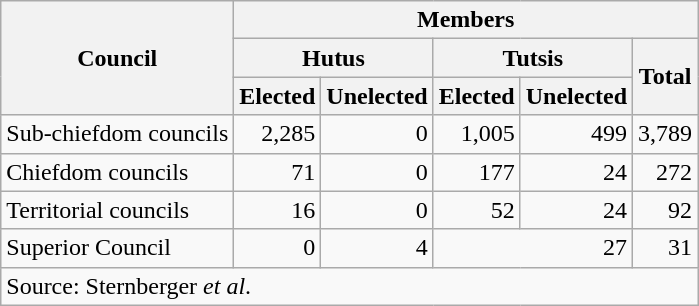<table class=wikitable style=text-align:right>
<tr>
<th rowspan=3>Council</th>
<th colspan=5>Members</th>
</tr>
<tr>
<th colspan=2>Hutus</th>
<th colspan=2>Tutsis</th>
<th rowspan=2>Total</th>
</tr>
<tr>
<th>Elected</th>
<th>Unelected</th>
<th>Elected</th>
<th>Unelected</th>
</tr>
<tr>
<td align=left>Sub-chiefdom councils</td>
<td>2,285</td>
<td>0</td>
<td>1,005</td>
<td>499</td>
<td>3,789</td>
</tr>
<tr>
<td align=left>Chiefdom councils</td>
<td>71</td>
<td>0</td>
<td>177</td>
<td>24</td>
<td>272</td>
</tr>
<tr>
<td align=left>Territorial councils</td>
<td>16</td>
<td>0</td>
<td>52</td>
<td>24</td>
<td>92</td>
</tr>
<tr>
<td align=left>Superior Council</td>
<td>0</td>
<td>4</td>
<td colspan=2>27</td>
<td>31</td>
</tr>
<tr>
<td align=left colspan=6>Source: Sternberger <em>et al</em>.</td>
</tr>
</table>
